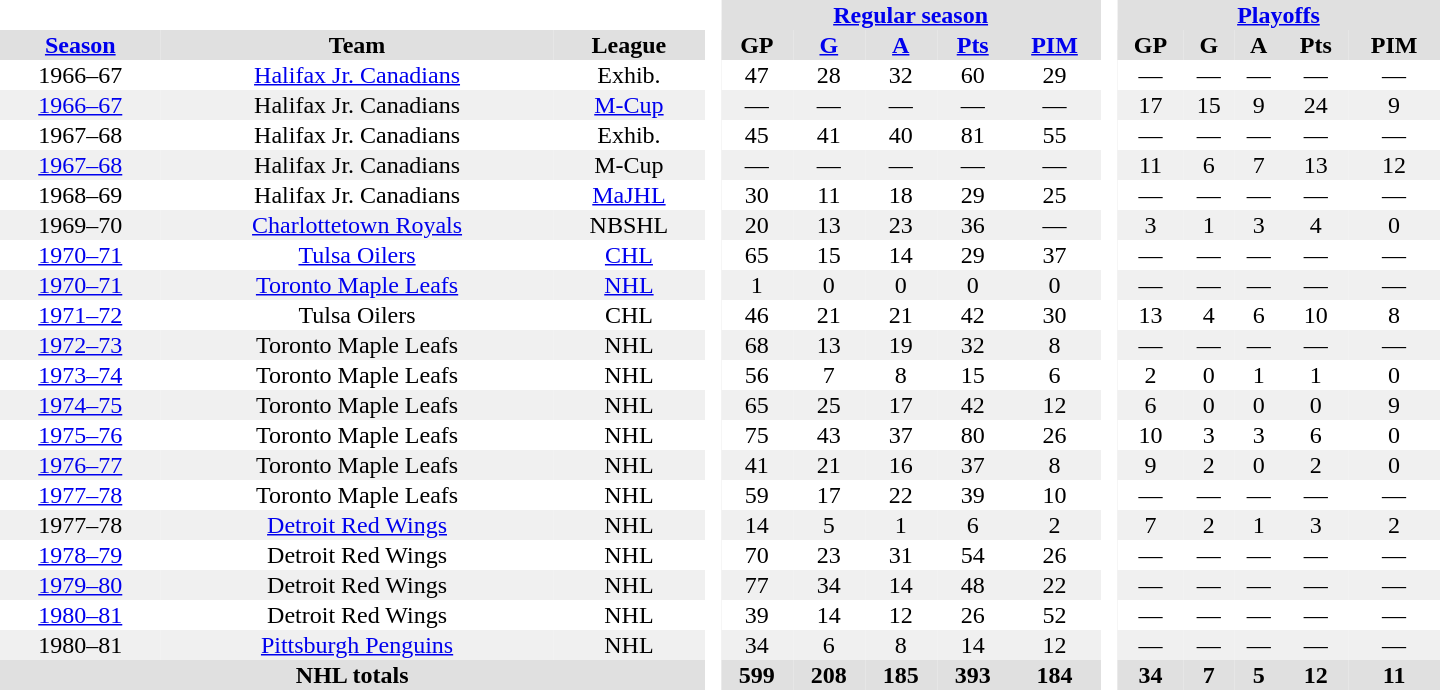<table border="0" cellpadding="1" cellspacing="0" style="text-align:center; width:60em;">
<tr style="background:#e0e0e0;">
<th colspan="3"  bgcolor="#ffffff"> </th>
<th rowspan="99" bgcolor="#ffffff"> </th>
<th colspan="5"><a href='#'>Regular season</a></th>
<th rowspan="99" bgcolor="#ffffff"> </th>
<th colspan="5"><a href='#'>Playoffs</a></th>
</tr>
<tr style="background:#e0e0e0;">
<th><a href='#'>Season</a></th>
<th>Team</th>
<th>League</th>
<th>GP</th>
<th><a href='#'>G</a></th>
<th><a href='#'>A</a></th>
<th><a href='#'>Pts</a></th>
<th><a href='#'>PIM</a></th>
<th>GP</th>
<th>G</th>
<th>A</th>
<th>Pts</th>
<th>PIM</th>
</tr>
<tr>
<td>1966–67</td>
<td><a href='#'>Halifax Jr. Canadians</a></td>
<td>Exhib.</td>
<td>47</td>
<td>28</td>
<td>32</td>
<td>60</td>
<td>29</td>
<td>—</td>
<td>—</td>
<td>—</td>
<td>—</td>
<td>—</td>
</tr>
<tr style="background:#f0f0f0;">
<td><a href='#'>1966–67</a></td>
<td>Halifax Jr. Canadians</td>
<td><a href='#'>M-Cup</a></td>
<td>—</td>
<td>—</td>
<td>—</td>
<td>—</td>
<td>—</td>
<td>17</td>
<td>15</td>
<td>9</td>
<td>24</td>
<td>9</td>
</tr>
<tr>
<td>1967–68</td>
<td>Halifax Jr. Canadians</td>
<td>Exhib.</td>
<td>45</td>
<td>41</td>
<td>40</td>
<td>81</td>
<td>55</td>
<td>—</td>
<td>—</td>
<td>—</td>
<td>—</td>
<td>—</td>
</tr>
<tr style="background:#f0f0f0;">
<td><a href='#'>1967–68</a></td>
<td>Halifax Jr. Canadians</td>
<td>M-Cup</td>
<td>—</td>
<td>—</td>
<td>—</td>
<td>—</td>
<td>—</td>
<td>11</td>
<td>6</td>
<td>7</td>
<td>13</td>
<td>12</td>
</tr>
<tr>
<td>1968–69</td>
<td>Halifax Jr. Canadians</td>
<td><a href='#'>MaJHL</a></td>
<td>30</td>
<td>11</td>
<td>18</td>
<td>29</td>
<td>25</td>
<td>—</td>
<td>—</td>
<td>—</td>
<td>—</td>
<td>—</td>
</tr>
<tr style="background:#f0f0f0;">
<td>1969–70</td>
<td><a href='#'>Charlottetown Royals</a></td>
<td>NBSHL</td>
<td>20</td>
<td>13</td>
<td>23</td>
<td>36</td>
<td>—</td>
<td>3</td>
<td>1</td>
<td>3</td>
<td>4</td>
<td>0</td>
</tr>
<tr>
<td><a href='#'>1970–71</a></td>
<td><a href='#'>Tulsa Oilers</a></td>
<td><a href='#'>CHL</a></td>
<td>65</td>
<td>15</td>
<td>14</td>
<td>29</td>
<td>37</td>
<td>—</td>
<td>—</td>
<td>—</td>
<td>—</td>
<td>—</td>
</tr>
<tr style="background:#f0f0f0;">
<td><a href='#'>1970–71</a></td>
<td><a href='#'>Toronto Maple Leafs</a></td>
<td><a href='#'>NHL</a></td>
<td>1</td>
<td>0</td>
<td>0</td>
<td>0</td>
<td>0</td>
<td>—</td>
<td>—</td>
<td>—</td>
<td>—</td>
<td>—</td>
</tr>
<tr>
<td><a href='#'>1971–72</a></td>
<td>Tulsa Oilers</td>
<td>CHL</td>
<td>46</td>
<td>21</td>
<td>21</td>
<td>42</td>
<td>30</td>
<td>13</td>
<td>4</td>
<td>6</td>
<td>10</td>
<td>8</td>
</tr>
<tr style="background:#f0f0f0;">
<td><a href='#'>1972–73</a></td>
<td>Toronto Maple Leafs</td>
<td>NHL</td>
<td>68</td>
<td>13</td>
<td>19</td>
<td>32</td>
<td>8</td>
<td>—</td>
<td>—</td>
<td>—</td>
<td>—</td>
<td>—</td>
</tr>
<tr>
<td><a href='#'>1973–74</a></td>
<td>Toronto Maple Leafs</td>
<td>NHL</td>
<td>56</td>
<td>7</td>
<td>8</td>
<td>15</td>
<td>6</td>
<td>2</td>
<td>0</td>
<td>1</td>
<td>1</td>
<td>0</td>
</tr>
<tr style="background:#f0f0f0;">
<td><a href='#'>1974–75</a></td>
<td>Toronto Maple Leafs</td>
<td>NHL</td>
<td>65</td>
<td>25</td>
<td>17</td>
<td>42</td>
<td>12</td>
<td>6</td>
<td>0</td>
<td>0</td>
<td>0</td>
<td>9</td>
</tr>
<tr>
<td><a href='#'>1975–76</a></td>
<td>Toronto Maple Leafs</td>
<td>NHL</td>
<td>75</td>
<td>43</td>
<td>37</td>
<td>80</td>
<td>26</td>
<td>10</td>
<td>3</td>
<td>3</td>
<td>6</td>
<td>0</td>
</tr>
<tr style="background:#f0f0f0;">
<td><a href='#'>1976–77</a></td>
<td>Toronto Maple Leafs</td>
<td>NHL</td>
<td>41</td>
<td>21</td>
<td>16</td>
<td>37</td>
<td>8</td>
<td>9</td>
<td>2</td>
<td>0</td>
<td>2</td>
<td>0</td>
</tr>
<tr>
<td><a href='#'>1977–78</a></td>
<td>Toronto Maple Leafs</td>
<td>NHL</td>
<td>59</td>
<td>17</td>
<td>22</td>
<td>39</td>
<td>10</td>
<td>—</td>
<td>—</td>
<td>—</td>
<td>—</td>
<td>—</td>
</tr>
<tr style="background:#f0f0f0;">
<td>1977–78</td>
<td><a href='#'>Detroit Red Wings</a></td>
<td>NHL</td>
<td>14</td>
<td>5</td>
<td>1</td>
<td>6</td>
<td>2</td>
<td>7</td>
<td>2</td>
<td>1</td>
<td>3</td>
<td>2</td>
</tr>
<tr>
<td><a href='#'>1978–79</a></td>
<td>Detroit Red Wings</td>
<td>NHL</td>
<td>70</td>
<td>23</td>
<td>31</td>
<td>54</td>
<td>26</td>
<td>—</td>
<td>—</td>
<td>—</td>
<td>—</td>
<td>—</td>
</tr>
<tr style="background:#f0f0f0;">
<td><a href='#'>1979–80</a></td>
<td>Detroit Red Wings</td>
<td>NHL</td>
<td>77</td>
<td>34</td>
<td>14</td>
<td>48</td>
<td>22</td>
<td>—</td>
<td>—</td>
<td>—</td>
<td>—</td>
<td>—</td>
</tr>
<tr>
<td><a href='#'>1980–81</a></td>
<td>Detroit Red Wings</td>
<td>NHL</td>
<td>39</td>
<td>14</td>
<td>12</td>
<td>26</td>
<td>52</td>
<td>—</td>
<td>—</td>
<td>—</td>
<td>—</td>
<td>—</td>
</tr>
<tr style="background:#f0f0f0;">
<td>1980–81</td>
<td><a href='#'>Pittsburgh Penguins</a></td>
<td>NHL</td>
<td>34</td>
<td>6</td>
<td>8</td>
<td>14</td>
<td>12</td>
<td>—</td>
<td>—</td>
<td>—</td>
<td>—</td>
<td>—</td>
</tr>
<tr style="background:#e0e0e0;">
<th colspan="3">NHL totals</th>
<th>599</th>
<th>208</th>
<th>185</th>
<th>393</th>
<th>184</th>
<th>34</th>
<th>7</th>
<th>5</th>
<th>12</th>
<th>11</th>
</tr>
</table>
